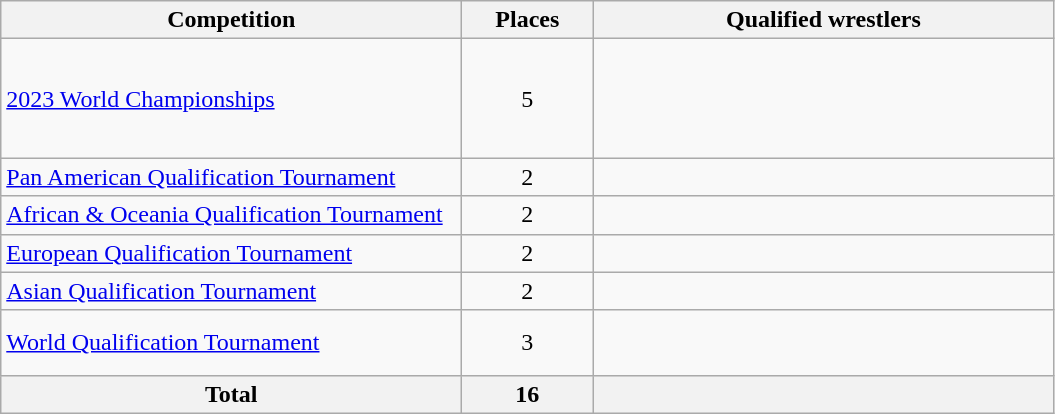<table class = "wikitable">
<tr>
<th width=300>Competition</th>
<th width=80>Places</th>
<th width=300>Qualified wrestlers</th>
</tr>
<tr>
<td><a href='#'>2023 World Championships</a></td>
<td align="center">5</td>
<td><br><br><br><br></td>
</tr>
<tr>
<td><a href='#'>Pan American Qualification Tournament</a></td>
<td align="center">2</td>
<td><br></td>
</tr>
<tr>
<td><a href='#'>African & Oceania Qualification Tournament</a></td>
<td align="center">2</td>
<td><br></td>
</tr>
<tr>
<td><a href='#'>European Qualification Tournament</a></td>
<td align="center">2</td>
<td><br></td>
</tr>
<tr>
<td><a href='#'>Asian Qualification Tournament</a></td>
<td align="center">2</td>
<td><br></td>
</tr>
<tr>
<td><a href='#'>World Qualification Tournament</a></td>
<td align="center">3</td>
<td><br><br></td>
</tr>
<tr>
<th>Total</th>
<th>16</th>
<th></th>
</tr>
</table>
